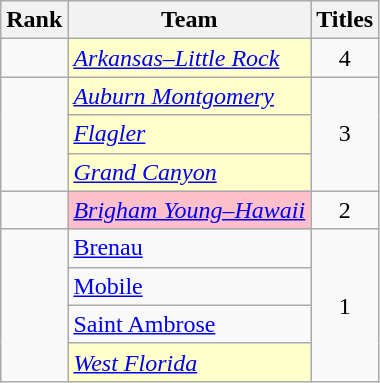<table class="wikitable sortable" style="text-align:center">
<tr>
<th>Rank</th>
<th>Team</th>
<th>Titles</th>
</tr>
<tr>
<td></td>
<td align=left bgcolor=#ffffcc><em><a href='#'>Arkansas–Little Rock</a></em></td>
<td>4</td>
</tr>
<tr>
<td rowspan=3></td>
<td align=left bgcolor=#ffffcc><em><a href='#'>Auburn Montgomery</a></em></td>
<td rowspan=3>3</td>
</tr>
<tr>
<td align=left bgcolor=#ffffcc><em><a href='#'>Flagler</a></em></td>
</tr>
<tr>
<td align=left bgcolor=#ffffcc><em><a href='#'>Grand Canyon</a></em></td>
</tr>
<tr>
<td></td>
<td align=left bgcolor=pink><em><a href='#'>Brigham Young–Hawaii</a></em></td>
<td>2</td>
</tr>
<tr>
<td rowspan=4></td>
<td align=left><a href='#'>Brenau</a></td>
<td rowspan=4>1</td>
</tr>
<tr>
<td align=left><a href='#'>Mobile</a></td>
</tr>
<tr>
<td align=left><a href='#'>Saint Ambrose</a></td>
</tr>
<tr>
<td align=left bgcolor=#ffffcc><em><a href='#'>West Florida</a></em></td>
</tr>
</table>
